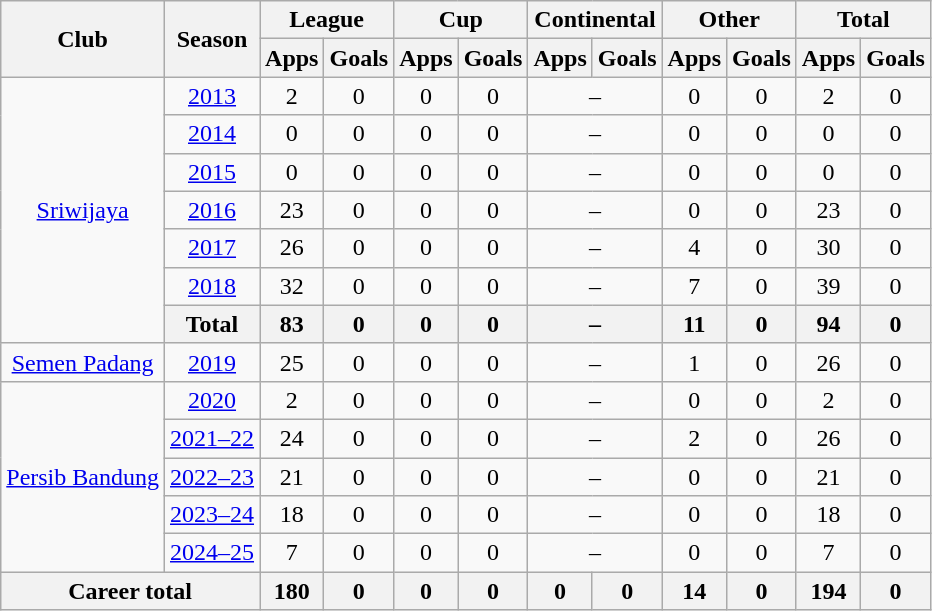<table class="wikitable" style="text-align: center">
<tr>
<th rowspan="2">Club</th>
<th rowspan="2">Season</th>
<th colspan="2">League</th>
<th colspan="2">Cup</th>
<th colspan="2">Continental</th>
<th colspan="2">Other</th>
<th colspan="2">Total</th>
</tr>
<tr>
<th>Apps</th>
<th>Goals</th>
<th>Apps</th>
<th>Goals</th>
<th>Apps</th>
<th>Goals</th>
<th>Apps</th>
<th>Goals</th>
<th>Apps</th>
<th>Goals</th>
</tr>
<tr>
<td rowspan="7"><a href='#'>Sriwijaya</a></td>
<td><a href='#'>2013</a></td>
<td>2</td>
<td>0</td>
<td>0</td>
<td>0</td>
<td colspan="2">–</td>
<td>0</td>
<td>0</td>
<td>2</td>
<td>0</td>
</tr>
<tr>
<td><a href='#'>2014</a></td>
<td>0</td>
<td>0</td>
<td>0</td>
<td>0</td>
<td colspan="2">–</td>
<td>0</td>
<td>0</td>
<td>0</td>
<td>0</td>
</tr>
<tr>
<td><a href='#'>2015</a></td>
<td>0</td>
<td>0</td>
<td>0</td>
<td>0</td>
<td colspan="2">–</td>
<td>0</td>
<td>0</td>
<td>0</td>
<td>0</td>
</tr>
<tr>
<td><a href='#'>2016</a></td>
<td>23</td>
<td>0</td>
<td>0</td>
<td>0</td>
<td colspan="2">–</td>
<td>0</td>
<td>0</td>
<td>23</td>
<td>0</td>
</tr>
<tr>
<td><a href='#'>2017</a></td>
<td>26</td>
<td>0</td>
<td>0</td>
<td>0</td>
<td colspan="2">–</td>
<td>4</td>
<td>0</td>
<td>30</td>
<td>0</td>
</tr>
<tr>
<td><a href='#'>2018</a></td>
<td>32</td>
<td>0</td>
<td>0</td>
<td>0</td>
<td colspan="2">–</td>
<td>7</td>
<td>0</td>
<td>39</td>
<td>0</td>
</tr>
<tr>
<th colspan="1">Total</th>
<th>83</th>
<th>0</th>
<th>0</th>
<th>0</th>
<th colspan="2">–</th>
<th>11</th>
<th>0</th>
<th>94</th>
<th>0</th>
</tr>
<tr>
<td rowspan="1"><a href='#'>Semen Padang</a></td>
<td><a href='#'>2019</a></td>
<td>25</td>
<td>0</td>
<td>0</td>
<td>0</td>
<td colspan="2">–</td>
<td>1</td>
<td>0</td>
<td>26</td>
<td>0</td>
</tr>
<tr>
<td rowspan="5"><a href='#'>Persib Bandung</a></td>
<td><a href='#'>2020</a></td>
<td>2</td>
<td>0</td>
<td>0</td>
<td>0</td>
<td colspan="2">–</td>
<td>0</td>
<td>0</td>
<td>2</td>
<td>0</td>
</tr>
<tr>
<td><a href='#'>2021–22</a></td>
<td>24</td>
<td>0</td>
<td>0</td>
<td>0</td>
<td colspan="2">–</td>
<td>2</td>
<td>0</td>
<td>26</td>
<td>0</td>
</tr>
<tr>
<td><a href='#'>2022–23</a></td>
<td>21</td>
<td>0</td>
<td>0</td>
<td>0</td>
<td colspan="2">–</td>
<td>0</td>
<td>0</td>
<td>21</td>
<td>0</td>
</tr>
<tr>
<td><a href='#'>2023–24</a></td>
<td>18</td>
<td>0</td>
<td>0</td>
<td>0</td>
<td colspan="2">–</td>
<td>0</td>
<td>0</td>
<td>18</td>
<td>0</td>
</tr>
<tr>
<td><a href='#'>2024–25</a></td>
<td>7</td>
<td>0</td>
<td>0</td>
<td>0</td>
<td colspan="2">–</td>
<td>0</td>
<td>0</td>
<td>7</td>
<td>0</td>
</tr>
<tr>
<th colspan=2>Career total</th>
<th>180</th>
<th>0</th>
<th>0</th>
<th>0</th>
<th>0</th>
<th>0</th>
<th>14</th>
<th>0</th>
<th>194</th>
<th>0</th>
</tr>
</table>
